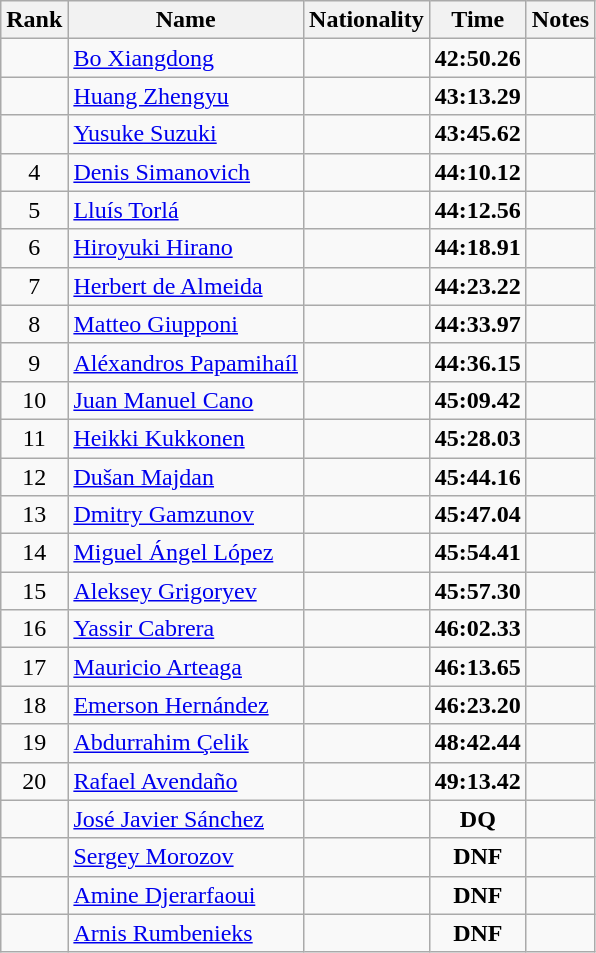<table class="wikitable sortable" style="text-align:center">
<tr>
<th>Rank</th>
<th>Name</th>
<th>Nationality</th>
<th>Time</th>
<th>Notes</th>
</tr>
<tr>
<td></td>
<td align=left><a href='#'>Bo Xiangdong</a></td>
<td align=left></td>
<td><strong>42:50.26</strong></td>
<td></td>
</tr>
<tr>
<td></td>
<td align=left><a href='#'>Huang Zhengyu</a></td>
<td align=left></td>
<td><strong>43:13.29</strong></td>
<td></td>
</tr>
<tr>
<td></td>
<td align=left><a href='#'>Yusuke Suzuki</a></td>
<td align=left></td>
<td><strong>43:45.62</strong></td>
<td></td>
</tr>
<tr>
<td>4</td>
<td align=left><a href='#'>Denis Simanovich</a></td>
<td align=left></td>
<td><strong>44:10.12</strong></td>
<td></td>
</tr>
<tr>
<td>5</td>
<td align=left><a href='#'>Lluís Torlá</a></td>
<td align=left></td>
<td><strong>44:12.56</strong></td>
<td></td>
</tr>
<tr>
<td>6</td>
<td align=left><a href='#'>Hiroyuki Hirano</a></td>
<td align=left></td>
<td><strong>44:18.91</strong></td>
<td></td>
</tr>
<tr>
<td>7</td>
<td align=left><a href='#'>Herbert de Almeida</a></td>
<td align=left></td>
<td><strong>44:23.22</strong></td>
<td></td>
</tr>
<tr>
<td>8</td>
<td align=left><a href='#'>Matteo Giupponi</a></td>
<td align=left></td>
<td><strong>44:33.97</strong></td>
<td></td>
</tr>
<tr>
<td>9</td>
<td align=left><a href='#'>Aléxandros Papamihaíl</a></td>
<td align=left></td>
<td><strong>44:36.15</strong></td>
<td></td>
</tr>
<tr>
<td>10</td>
<td align=left><a href='#'>Juan Manuel Cano</a></td>
<td align=left></td>
<td><strong>45:09.42</strong></td>
<td></td>
</tr>
<tr>
<td>11</td>
<td align=left><a href='#'>Heikki Kukkonen</a></td>
<td align=left></td>
<td><strong>45:28.03</strong></td>
<td></td>
</tr>
<tr>
<td>12</td>
<td align=left><a href='#'>Dušan Majdan</a></td>
<td align=left></td>
<td><strong>45:44.16</strong></td>
<td></td>
</tr>
<tr>
<td>13</td>
<td align=left><a href='#'>Dmitry Gamzunov</a></td>
<td align=left></td>
<td><strong>45:47.04</strong></td>
<td></td>
</tr>
<tr>
<td>14</td>
<td align=left><a href='#'>Miguel Ángel López</a></td>
<td align=left></td>
<td><strong>45:54.41</strong></td>
<td></td>
</tr>
<tr>
<td>15</td>
<td align=left><a href='#'>Aleksey Grigoryev</a></td>
<td align=left></td>
<td><strong>45:57.30</strong></td>
<td></td>
</tr>
<tr>
<td>16</td>
<td align=left><a href='#'>Yassir Cabrera</a></td>
<td align=left></td>
<td><strong>46:02.33</strong></td>
<td></td>
</tr>
<tr>
<td>17</td>
<td align=left><a href='#'>Mauricio Arteaga</a></td>
<td align=left></td>
<td><strong>46:13.65</strong></td>
<td></td>
</tr>
<tr>
<td>18</td>
<td align=left><a href='#'>Emerson Hernández</a></td>
<td align=left></td>
<td><strong>46:23.20</strong></td>
<td></td>
</tr>
<tr>
<td>19</td>
<td align=left><a href='#'>Abdurrahim Çelik</a></td>
<td align=left></td>
<td><strong>48:42.44</strong></td>
<td></td>
</tr>
<tr>
<td>20</td>
<td align=left><a href='#'>Rafael Avendaño</a></td>
<td align=left></td>
<td><strong>49:13.42</strong></td>
<td></td>
</tr>
<tr>
<td></td>
<td align=left><a href='#'>José Javier Sánchez</a></td>
<td align=left></td>
<td><strong>DQ</strong></td>
<td></td>
</tr>
<tr>
<td></td>
<td align=left><a href='#'>Sergey Morozov</a></td>
<td align=left></td>
<td><strong>DNF</strong></td>
<td></td>
</tr>
<tr>
<td></td>
<td align=left><a href='#'>Amine Djerarfaoui</a></td>
<td align=left></td>
<td><strong>DNF</strong></td>
<td></td>
</tr>
<tr>
<td></td>
<td align=left><a href='#'>Arnis Rumbenieks</a></td>
<td align=left></td>
<td><strong>DNF</strong></td>
<td></td>
</tr>
</table>
